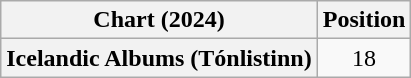<table class="wikitable plainrowheaders" style="text-align:center">
<tr>
<th scope="col">Chart (2024)</th>
<th scope="col">Position</th>
</tr>
<tr>
<th scope="row">Icelandic Albums (Tónlistinn)</th>
<td>18</td>
</tr>
</table>
